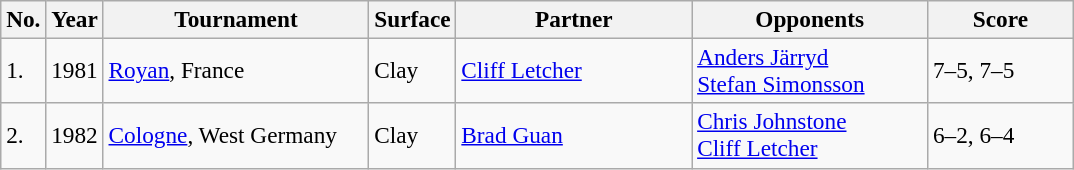<table class="sortable wikitable" style=font-size:97%>
<tr>
<th width=10>No.</th>
<th width=30>Year</th>
<th width=170>Tournament</th>
<th width=50>Surface</th>
<th width=150>Partner</th>
<th width=150>Opponents</th>
<th width=90>Score</th>
</tr>
<tr>
<td>1.</td>
<td>1981</td>
<td><a href='#'>Royan</a>, France</td>
<td>Clay</td>
<td> <a href='#'>Cliff Letcher</a></td>
<td> <a href='#'>Anders Järryd</a><br> <a href='#'>Stefan Simonsson</a></td>
<td>7–5, 7–5</td>
</tr>
<tr>
<td>2.</td>
<td>1982</td>
<td><a href='#'>Cologne</a>, West Germany</td>
<td>Clay</td>
<td> <a href='#'>Brad Guan</a></td>
<td> <a href='#'>Chris Johnstone</a><br> <a href='#'>Cliff Letcher</a></td>
<td>6–2, 6–4</td>
</tr>
</table>
